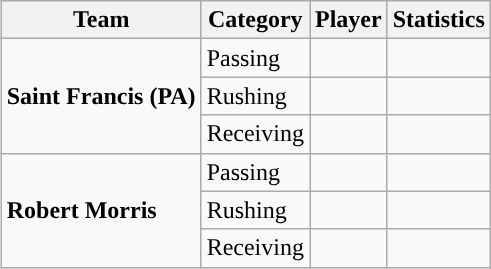<table class="wikitable" style="float: right;">
<tr>
<th>Team</th>
<th>Category</th>
<th>Player</th>
<th>Statistics</th>
</tr>
<tr>
<td rowspan=3><strong>Saint Francis (PA)</strong></td>
<td>Passing</td>
<td></td>
<td></td>
</tr>
<tr>
<td>Rushing</td>
<td></td>
<td></td>
</tr>
<tr>
<td>Receiving</td>
<td></td>
<td></td>
</tr>
<tr>
<td rowspan=3><strong>Robert Morris</strong></td>
<td>Passing</td>
<td></td>
<td></td>
</tr>
<tr>
<td>Rushing</td>
<td></td>
<td></td>
</tr>
<tr>
<td>Receiving</td>
<td></td>
<td></td>
</tr>
</table>
